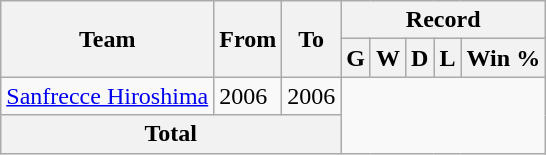<table class="wikitable" style="text-align: center">
<tr>
<th rowspan="2">Team</th>
<th rowspan="2">From</th>
<th rowspan="2">To</th>
<th colspan="5">Record</th>
</tr>
<tr>
<th>G</th>
<th>W</th>
<th>D</th>
<th>L</th>
<th>Win %</th>
</tr>
<tr>
<td align="left"><a href='#'>Sanfrecce Hiroshima</a></td>
<td align="left">2006</td>
<td align="left">2006<br></td>
</tr>
<tr>
<th colspan="3">Total<br></th>
</tr>
</table>
